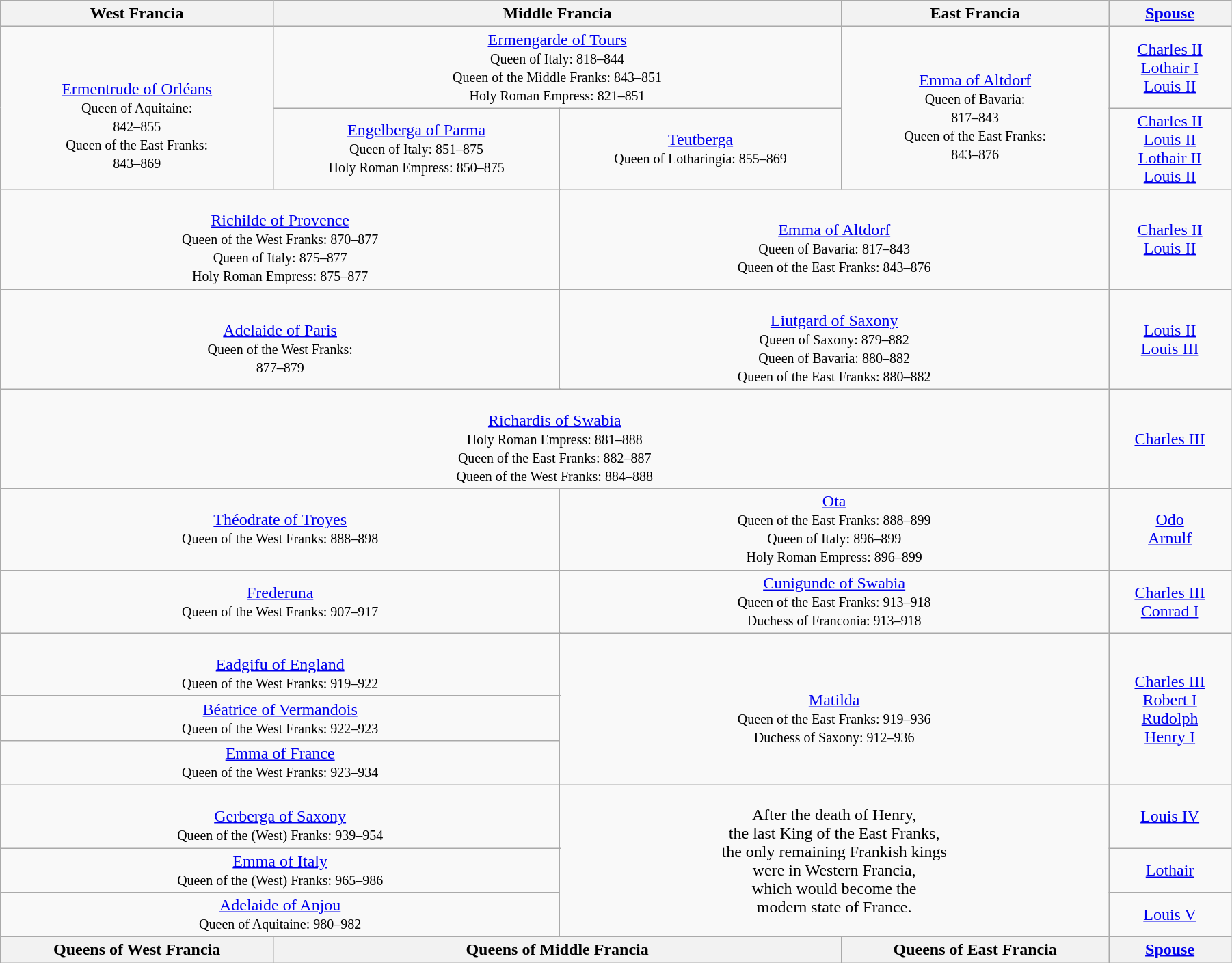<table width=95% class="wikitable">
<tr>
<th align="center" colspan="3">West Francia</th>
<th align="center" colspan="4">Middle Francia</th>
<th align="center" colspan="3">East Francia</th>
<th align="center"><a href='#'>Spouse</a></th>
</tr>
<tr>
<td rowspan="2" colspan="3" align="center"><br><br><a href='#'>Ermentrude of Orléans</a> <br><small>Queen of Aquitaine:<br> 842–855<br>Queen of the East Franks: <br>843–869</small></td>
<td align="center" colspan="4"><a href='#'>Ermengarde of Tours</a> <small><br>Queen of Italy: 818–844<br>Queen of the Middle Franks: 843–851<br>Holy Roman Empress: 821–851</small></td>
<td rowspan="2" colspan="3" align="center"><br><a href='#'>Emma of Altdorf</a> <small><br>Queen of Bavaria:<br> 817–843<br>Queen of the East Franks:<br> 843–876</small></td>
<td align="center"><a href='#'>Charles II</a><br><a href='#'>Lothair I</a><br><a href='#'>Louis II</a></td>
</tr>
<tr>
<td align="center" colspan="2"><a href='#'>Engelberga of Parma</a> <small><br>Queen of Italy: 851–875<br>Holy Roman Empress: 850–875</small></td>
<td align="center" colspan="2"><a href='#'>Teutberga</a> <small><br>Queen of Lotharingia: 855–869</small></td>
<td align="center"><a href='#'>Charles II</a><br> <a href='#'>Louis II</a><br><a href='#'>Lothair II</a> <br><a href='#'>Louis II</a></td>
</tr>
<tr>
<td align="center" colspan="5"><br><a href='#'>Richilde of Provence</a> <small><br>Queen of the West Franks: 870–877<br>Queen of Italy: 875–877<br>Holy Roman Empress: 875–877</small></td>
<td align="center" colspan="5"><br><a href='#'>Emma of Altdorf</a> <small><br>Queen of Bavaria: 817–843<br>Queen of the East Franks: 843–876</small></td>
<td align="center"><a href='#'>Charles II</a><br><a href='#'>Louis II</a></td>
</tr>
<tr>
<td align="center" colspan="5"><br><a href='#'>Adelaide of Paris</a> <small><br>Queen of the West Franks:<br> 877–879</small></td>
<td align="center" colspan="5"><br><a href='#'>Liutgard of Saxony</a> <small><br>Queen of Saxony: 879–882<br>Queen of Bavaria: 880–882<br>Queen of the East Franks: 880–882</small></td>
<td align="center"><a href='#'>Louis II</a><br><a href='#'>Louis III</a></td>
</tr>
<tr>
<td align="center" colspan="10"><br> <a href='#'>Richardis of Swabia</a> <small><br>Holy Roman Empress: 881–888<br>Queen of the East Franks: 882–887<br>Queen of the West Franks: 884–888</small></td>
<td align="center"><a href='#'>Charles III</a></td>
</tr>
<tr>
<td align="center" colspan="5"><a href='#'>Théodrate of Troyes</a> <small><br>Queen of the West Franks: 888–898</small></td>
<td align="center" colspan="5"><a href='#'>Ota</a> <small><br>Queen of the East Franks: 888–899<br>Queen of Italy: 896–899<br>Holy Roman Empress: 896–899</small></td>
<td align="center"><a href='#'>Odo</a><br><a href='#'>Arnulf</a></td>
</tr>
<tr>
<td align="center" colspan="5"><a href='#'>Frederuna</a> <small><br>Queen of the West Franks: 907–917</small></td>
<td align="center" colspan="5"><a href='#'>Cunigunde of Swabia</a> <small><br>Queen of the East Franks: 913–918<br>Duchess of Franconia: 913–918</small></td>
<td align="center"><a href='#'>Charles III</a><br><a href='#'>Conrad I</a></td>
</tr>
<tr>
<td align="center" colspan="5"><br><a href='#'>Eadgifu of England</a> <small><br>Queen of the West Franks: 919–922</small></td>
<td align="center" colspan="5" rowspan="3"><br> <a href='#'>Matilda</a> <small><br>Queen of the East Franks: 919–936<br>Duchess of Saxony: 912–936</small></td>
<td align="center" rowspan="3"><a href='#'>Charles III</a><br><a href='#'>Robert I</a><br><a href='#'>Rudolph</a><br><a href='#'>Henry I</a></td>
</tr>
<tr>
<td align="center" colspan="5"><a href='#'>Béatrice of Vermandois</a> <small><br>Queen of the West Franks: 922–923</small></td>
</tr>
<tr>
<td align="center" colspan="5"><a href='#'>Emma of France</a> <small><br>Queen of the West Franks: 923–934</small></td>
</tr>
<tr>
<td align="center" colspan="5"><br><a href='#'>Gerberga of Saxony</a> <small><br>Queen of the (West) Franks: 939–954</small></td>
<td align="center" colspan="5" rowspan="3">After the death of Henry, <br> the last King of the East Franks,<br> the only remaining Frankish kings <br>  were in Western Francia, <br> which would become the <br>  modern state of France.</td>
<td align="center"><a href='#'>Louis IV</a></td>
</tr>
<tr>
<td align="center" colspan="5"><a href='#'>Emma of Italy</a> <small><br>Queen of the (West) Franks: 965–986</small></td>
<td align="center"><a href='#'>Lothair</a></td>
</tr>
<tr>
<td align="center" colspan="5"><a href='#'>Adelaide of Anjou</a> <small><br>Queen of Aquitaine: 980–982</small></td>
<td align="center"><a href='#'>Louis V</a></td>
</tr>
<tr>
<th align="center" colspan="3">Queens of West Francia</th>
<th align="center" colspan="4">Queens of Middle Francia</th>
<th align="center" colspan="3">Queens of East Francia</th>
<th align="center"><a href='#'>Spouse</a></th>
</tr>
</table>
